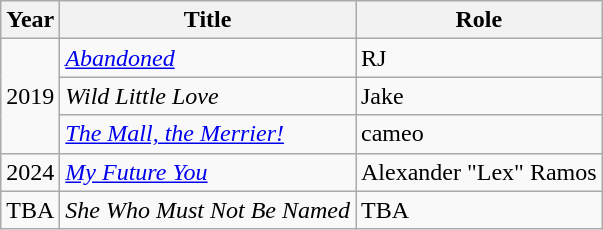<table class="wikitable sortable">
<tr>
<th>Year</th>
<th>Title</th>
<th>Role</th>
</tr>
<tr>
<td rowspan="3">2019</td>
<td><em><a href='#'>Abandoned</a></em></td>
<td>RJ</td>
</tr>
<tr>
<td><em>Wild Little Love</em></td>
<td>Jake</td>
</tr>
<tr>
<td><em><a href='#'>The Mall, the Merrier!</a></em></td>
<td>cameo</td>
</tr>
<tr>
<td>2024</td>
<td><em><a href='#'>My Future You</a></em></td>
<td>Alexander "Lex" Ramos</td>
</tr>
<tr>
<td>TBA</td>
<td><em>She Who Must Not Be Named</em></td>
<td>TBA</td>
</tr>
</table>
